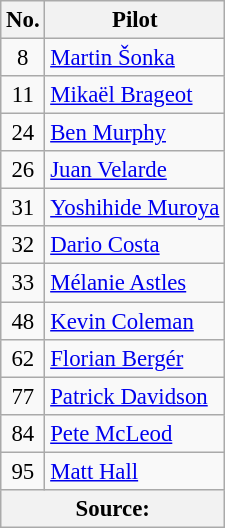<table class="wikitable" style="font-size: 95%;">
<tr>
<th>No.</th>
<th>Pilot</th>
</tr>
<tr>
<td align=center>8</td>
<td> <a href='#'>Martin Šonka</a></td>
</tr>
<tr>
<td align=center>11</td>
<td> <a href='#'>Mikaël Brageot</a></td>
</tr>
<tr>
<td align=center>24</td>
<td> <a href='#'>Ben Murphy</a></td>
</tr>
<tr>
<td align=center>26</td>
<td> <a href='#'>Juan Velarde</a></td>
</tr>
<tr>
<td align=center>31</td>
<td> <a href='#'>Yoshihide Muroya</a></td>
</tr>
<tr>
<td align=center>32</td>
<td> <a href='#'>Dario Costa</a></td>
</tr>
<tr>
<td align=center>33</td>
<td> <a href='#'>Mélanie Astles</a></td>
</tr>
<tr>
<td align=center>48</td>
<td> <a href='#'>Kevin Coleman</a></td>
</tr>
<tr>
<td align=center>62</td>
<td> <a href='#'>Florian Bergér</a></td>
</tr>
<tr>
<td align=center>77</td>
<td> <a href='#'>Patrick Davidson</a></td>
</tr>
<tr>
<td align=center>84</td>
<td> <a href='#'>Pete McLeod</a></td>
</tr>
<tr>
<td align=center>95</td>
<td> <a href='#'>Matt Hall</a></td>
</tr>
<tr>
<th colspan=2>Source:</th>
</tr>
</table>
